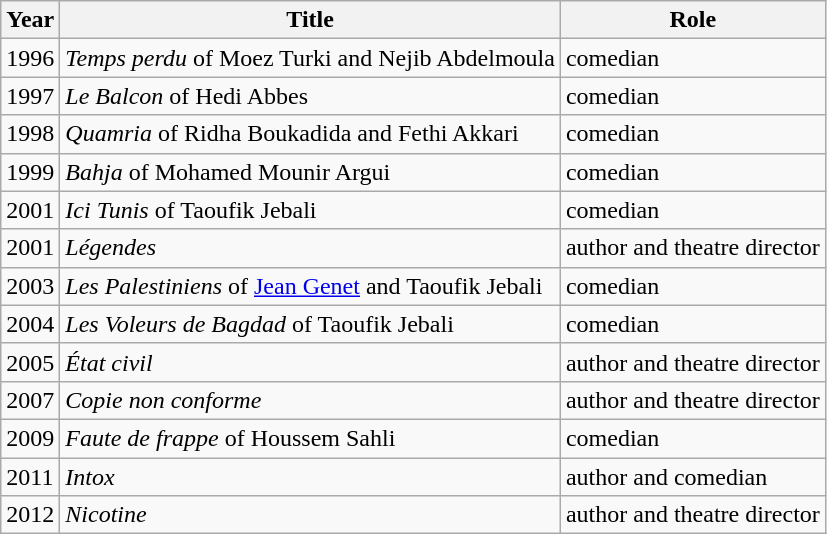<table class="wikitable">
<tr>
<th>Year</th>
<th>Title</th>
<th>Role</th>
</tr>
<tr>
<td>1996</td>
<td><em>Temps perdu</em> of Moez Turki and Nejib Abdelmoula</td>
<td>comedian</td>
</tr>
<tr>
<td>1997</td>
<td><em>Le Balcon</em> of Hedi Abbes</td>
<td>comedian</td>
</tr>
<tr>
<td>1998</td>
<td><em>Quamria</em> of Ridha Boukadida and Fethi Akkari</td>
<td>comedian</td>
</tr>
<tr>
<td>1999</td>
<td><em>Bahja</em> of Mohamed Mounir Argui</td>
<td>comedian</td>
</tr>
<tr>
<td>2001</td>
<td><em>Ici Tunis</em> of Taoufik Jebali</td>
<td>comedian</td>
</tr>
<tr>
<td>2001</td>
<td><em>Légendes</em></td>
<td>author and theatre director</td>
</tr>
<tr>
<td>2003</td>
<td><em>Les Palestiniens</em> of <a href='#'>Jean Genet</a> and Taoufik Jebali</td>
<td>comedian</td>
</tr>
<tr>
<td>2004</td>
<td><em>Les Voleurs de Bagdad</em> of Taoufik Jebali</td>
<td>comedian</td>
</tr>
<tr>
<td>2005</td>
<td><em>État civil</em></td>
<td>author and theatre director</td>
</tr>
<tr>
<td>2007</td>
<td><em>Copie non conforme</em></td>
<td>author and theatre director</td>
</tr>
<tr>
<td>2009</td>
<td><em>Faute de frappe</em> of Houssem Sahli</td>
<td>comedian</td>
</tr>
<tr>
<td>2011</td>
<td><em>Intox</em></td>
<td>author and comedian</td>
</tr>
<tr>
<td>2012</td>
<td><em>Nicotine</em></td>
<td>author and theatre director</td>
</tr>
</table>
